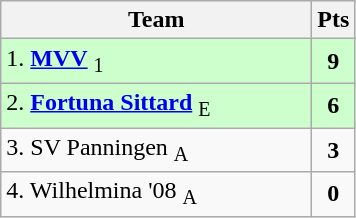<table class="wikitable" style="text-align:center; float:left; margin-right:1em">
<tr>
<th style="width:200px">Team</th>
<th width=20>Pts</th>
</tr>
<tr bgcolor=ccffcc>
<td align=left>1. <strong><a href='#'>MVV</a></strong> <sub>1</sub></td>
<td><strong>9</strong></td>
</tr>
<tr bgcolor=ccffcc>
<td align=left>2. <strong><a href='#'>Fortuna Sittard</a></strong> <sub>E</sub></td>
<td><strong>6</strong></td>
</tr>
<tr>
<td align=left>3. SV Panningen <sub>A</sub></td>
<td><strong>3</strong></td>
</tr>
<tr>
<td align=left>4. Wilhelmina '08 <sub>A</sub></td>
<td><strong>0</strong></td>
</tr>
</table>
